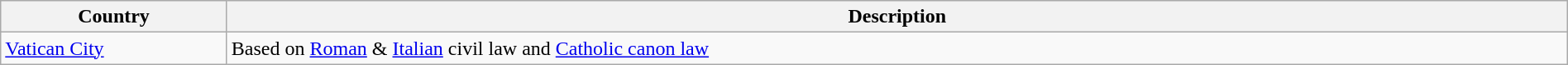<table style="width:100%;" class="wikitable">
<tr>
<th style="width:175px;">Country</th>
<th>Description</th>
</tr>
<tr>
<td> <a href='#'>Vatican City</a></td>
<td>Based on <a href='#'>Roman</a> & <a href='#'>Italian</a> civil law and <a href='#'>Catholic canon law</a></td>
</tr>
</table>
